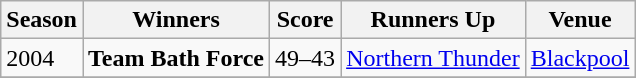<table class="wikitable collapsible">
<tr>
<th>Season</th>
<th>Winners</th>
<th>Score</th>
<th>Runners Up</th>
<th>Venue</th>
</tr>
<tr>
<td>2004 </td>
<td><strong>Team Bath Force</strong></td>
<td>49–43</td>
<td><a href='#'>Northern Thunder</a></td>
<td><a href='#'>Blackpool</a></td>
</tr>
<tr>
</tr>
</table>
